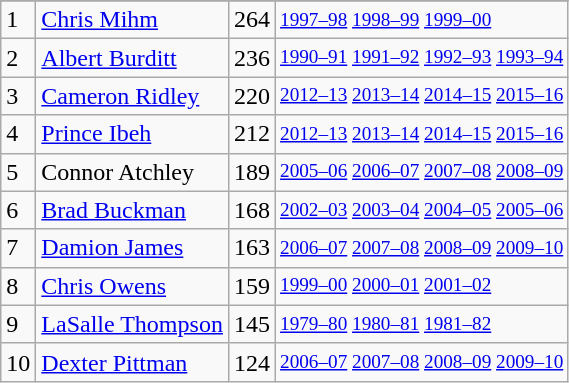<table class="wikitable">
<tr>
</tr>
<tr>
<td>1</td>
<td><a href='#'>Chris Mihm</a></td>
<td>264</td>
<td style="font-size:80%;"><a href='#'>1997–98</a> <a href='#'>1998–99</a> <a href='#'>1999–00</a></td>
</tr>
<tr>
<td>2</td>
<td><a href='#'>Albert Burditt</a></td>
<td>236</td>
<td style="font-size:80%;"><a href='#'>1990–91</a> <a href='#'>1991–92</a> <a href='#'>1992–93</a> <a href='#'>1993–94</a></td>
</tr>
<tr>
<td>3</td>
<td><a href='#'>Cameron Ridley</a></td>
<td>220</td>
<td style="font-size:80%;"><a href='#'>2012–13</a> <a href='#'>2013–14</a> <a href='#'>2014–15</a> <a href='#'>2015–16</a></td>
</tr>
<tr>
<td>4</td>
<td><a href='#'>Prince Ibeh</a></td>
<td>212</td>
<td style="font-size:80%;"><a href='#'>2012–13</a> <a href='#'>2013–14</a> <a href='#'>2014–15</a> <a href='#'>2015–16</a></td>
</tr>
<tr>
<td>5</td>
<td>Connor Atchley</td>
<td>189</td>
<td style="font-size:80%;"><a href='#'>2005–06</a> <a href='#'>2006–07</a> <a href='#'>2007–08</a> <a href='#'>2008–09</a></td>
</tr>
<tr>
<td>6</td>
<td><a href='#'>Brad Buckman</a></td>
<td>168</td>
<td style="font-size:80%;"><a href='#'>2002–03</a> <a href='#'>2003–04</a> <a href='#'>2004–05</a> <a href='#'>2005–06</a></td>
</tr>
<tr>
<td>7</td>
<td><a href='#'>Damion James</a></td>
<td>163</td>
<td style="font-size:80%;"><a href='#'>2006–07</a> <a href='#'>2007–08</a> <a href='#'>2008–09</a> <a href='#'>2009–10</a></td>
</tr>
<tr>
<td>8</td>
<td><a href='#'>Chris Owens</a></td>
<td>159</td>
<td style="font-size:80%;"><a href='#'>1999–00</a> <a href='#'>2000–01</a> <a href='#'>2001–02</a></td>
</tr>
<tr>
<td>9</td>
<td><a href='#'>LaSalle Thompson</a></td>
<td>145</td>
<td style="font-size:80%;"><a href='#'>1979–80</a> <a href='#'>1980–81</a> <a href='#'>1981–82</a></td>
</tr>
<tr>
<td>10</td>
<td><a href='#'>Dexter Pittman</a></td>
<td>124</td>
<td style="font-size:80%;"><a href='#'>2006–07</a> <a href='#'>2007–08</a> <a href='#'>2008–09</a> <a href='#'>2009–10</a></td>
</tr>
</table>
